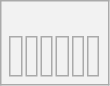<table class="wikitable" style="text-align:center;">
<tr>
<th><br><table>
<tr>
<td><br></td>
<td><br></td>
<td><br></td>
<td><br></td>
<td><br></td>
<td></td>
</tr>
</table>
</th>
</tr>
</table>
